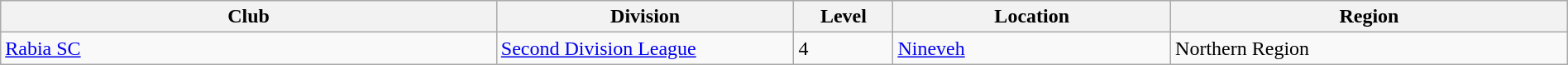<table class="wikitable sortable" width=100% style="font-size:100%">
<tr>
<th width=25%>Club</th>
<th width=15%>Division</th>
<th width=5%>Level</th>
<th width=14%>Location</th>
<th width=20%>Region</th>
</tr>
<tr>
<td><a href='#'>Rabia SC</a></td>
<td><a href='#'>Second Division League</a></td>
<td>4</td>
<td><a href='#'>Nineveh</a></td>
<td>Northern Region</td>
</tr>
</table>
